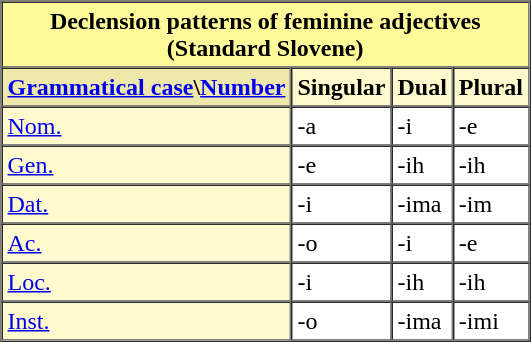<table border="1" cellpadding="3" cellspacing="0">
<tr>
<td style="background:#fffa99" colspan=4 align="center"><strong>Declension patterns of feminine adjectives<br>(Standard Slovene)</strong></td>
</tr>
<tr style="background:#fffacd">
<th style="background:#eee8aa"><a href='#'>Grammatical case</a>\<a href='#'>Number</a></th>
<th>Singular</th>
<th>Dual</th>
<th>Plural</th>
</tr>
<tr>
<td style="background:#fffacd"><a href='#'>Nom.</a></td>
<td>-a</td>
<td>-i</td>
<td>-e</td>
</tr>
<tr>
<td style="background:#fffacd"><a href='#'>Gen.</a></td>
<td>-e</td>
<td>-ih</td>
<td>-ih</td>
</tr>
<tr>
<td style="background:#fffacd"><a href='#'>Dat.</a></td>
<td>-i</td>
<td>-ima</td>
<td>-im</td>
</tr>
<tr>
<td style="background:#fffacd"><a href='#'>Ac.</a></td>
<td>-o</td>
<td>-i</td>
<td>-e</td>
</tr>
<tr>
<td style="background:#fffacd"><a href='#'>Loc.</a></td>
<td>-i</td>
<td>-ih</td>
<td>-ih</td>
</tr>
<tr>
<td style="background:#fffacd"><a href='#'>Inst.</a></td>
<td>-o</td>
<td>-ima</td>
<td>-imi</td>
</tr>
</table>
